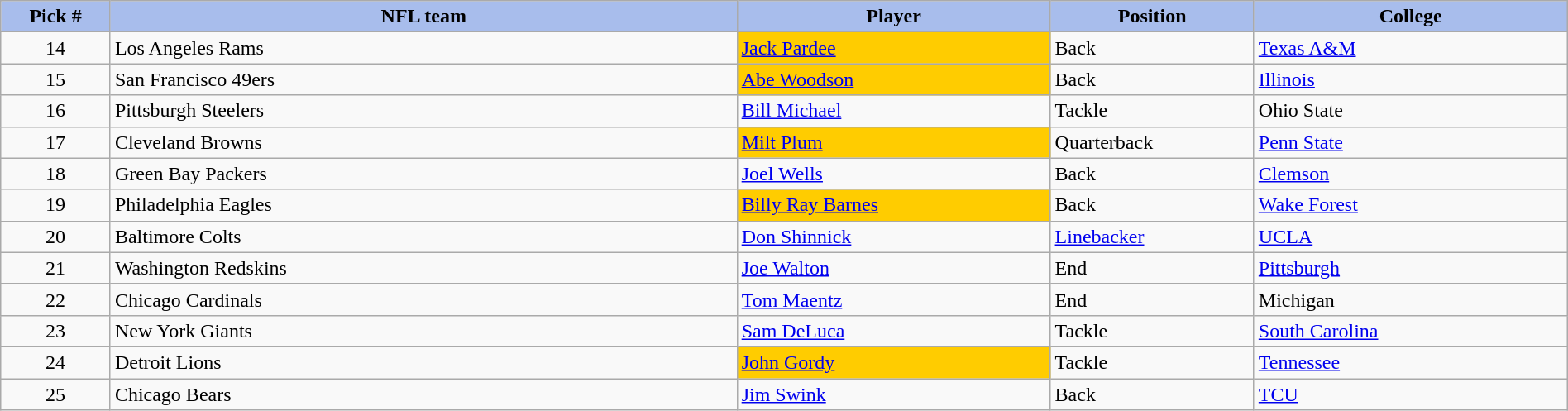<table class="wikitable sortable sortable" style="width: 100%">
<tr>
<th style="background:#A8BDEC;" width=7%>Pick #</th>
<th width=40% style="background:#A8BDEC;">NFL team</th>
<th width=20% style="background:#A8BDEC;">Player</th>
<th width=13% style="background:#A8BDEC;">Position</th>
<th style="background:#A8BDEC;">College</th>
</tr>
<tr>
<td align=center>14</td>
<td>Los Angeles Rams</td>
<td bgcolor="#FFCC00"><a href='#'>Jack Pardee</a></td>
<td>Back</td>
<td><a href='#'>Texas A&M</a></td>
</tr>
<tr>
<td align=center>15</td>
<td>San Francisco 49ers</td>
<td bgcolor="#FFCC00"><a href='#'>Abe Woodson</a></td>
<td>Back</td>
<td><a href='#'>Illinois</a></td>
</tr>
<tr>
<td align=center>16</td>
<td>Pittsburgh Steelers</td>
<td><a href='#'>Bill Michael</a></td>
<td>Tackle</td>
<td>Ohio State</td>
</tr>
<tr>
<td align=center>17</td>
<td>Cleveland Browns</td>
<td bgcolor="#FFCC00"><a href='#'>Milt Plum</a></td>
<td>Quarterback</td>
<td><a href='#'>Penn State</a></td>
</tr>
<tr>
<td align=center>18</td>
<td>Green Bay Packers</td>
<td><a href='#'>Joel Wells</a></td>
<td>Back</td>
<td><a href='#'>Clemson</a></td>
</tr>
<tr>
<td align=center>19</td>
<td>Philadelphia Eagles</td>
<td bgcolor="#FFCC00"><a href='#'>Billy Ray Barnes</a></td>
<td>Back</td>
<td><a href='#'>Wake Forest</a></td>
</tr>
<tr>
<td align=center>20</td>
<td>Baltimore Colts</td>
<td><a href='#'>Don Shinnick</a></td>
<td><a href='#'>Linebacker</a></td>
<td><a href='#'>UCLA</a></td>
</tr>
<tr>
<td align=center>21</td>
<td>Washington Redskins</td>
<td><a href='#'>Joe Walton</a></td>
<td>End</td>
<td><a href='#'>Pittsburgh</a></td>
</tr>
<tr>
<td align=center>22</td>
<td>Chicago Cardinals</td>
<td><a href='#'>Tom Maentz</a></td>
<td>End</td>
<td>Michigan</td>
</tr>
<tr>
<td align=center>23</td>
<td>New York Giants</td>
<td><a href='#'>Sam DeLuca</a></td>
<td>Tackle</td>
<td><a href='#'>South Carolina</a></td>
</tr>
<tr>
<td align=center>24</td>
<td>Detroit Lions</td>
<td bgcolor="#FFCC00"><a href='#'>John Gordy</a></td>
<td>Tackle</td>
<td><a href='#'>Tennessee</a></td>
</tr>
<tr>
<td align=center>25</td>
<td>Chicago Bears</td>
<td><a href='#'>Jim Swink</a></td>
<td>Back</td>
<td><a href='#'>TCU</a></td>
</tr>
</table>
